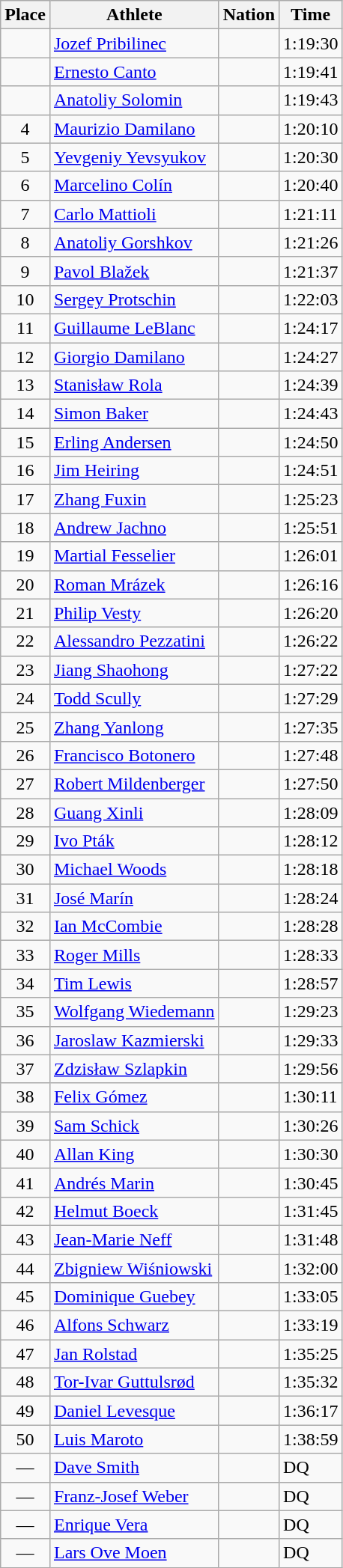<table class=wikitable>
<tr>
<th>Place</th>
<th>Athlete</th>
<th>Nation</th>
<th>Time</th>
</tr>
<tr>
<td align=center></td>
<td><a href='#'>Jozef Pribilinec</a></td>
<td></td>
<td>1:19:30</td>
</tr>
<tr>
<td align=center></td>
<td><a href='#'>Ernesto Canto</a></td>
<td></td>
<td>1:19:41</td>
</tr>
<tr>
<td align=center></td>
<td><a href='#'>Anatoliy Solomin</a></td>
<td></td>
<td>1:19:43</td>
</tr>
<tr>
<td align=center>4</td>
<td><a href='#'>Maurizio Damilano</a></td>
<td></td>
<td>1:20:10</td>
</tr>
<tr>
<td align=center>5</td>
<td><a href='#'>Yevgeniy Yevsyukov</a></td>
<td></td>
<td>1:20:30</td>
</tr>
<tr>
<td align=center>6</td>
<td><a href='#'>Marcelino Colín</a></td>
<td></td>
<td>1:20:40</td>
</tr>
<tr>
<td align=center>7</td>
<td><a href='#'>Carlo Mattioli</a></td>
<td></td>
<td>1:21:11</td>
</tr>
<tr>
<td align=center>8</td>
<td><a href='#'>Anatoliy Gorshkov</a></td>
<td></td>
<td>1:21:26</td>
</tr>
<tr>
<td align=center>9</td>
<td><a href='#'>Pavol Blažek</a></td>
<td></td>
<td>1:21:37</td>
</tr>
<tr>
<td align=center>10</td>
<td><a href='#'>Sergey Protschin</a></td>
<td></td>
<td>1:22:03</td>
</tr>
<tr>
<td align=center>11</td>
<td><a href='#'>Guillaume LeBlanc</a></td>
<td></td>
<td>1:24:17</td>
</tr>
<tr>
<td align=center>12</td>
<td><a href='#'>Giorgio Damilano</a></td>
<td></td>
<td>1:24:27</td>
</tr>
<tr>
<td align=center>13</td>
<td><a href='#'>Stanisław Rola</a></td>
<td></td>
<td>1:24:39</td>
</tr>
<tr>
<td align=center>14</td>
<td><a href='#'>Simon Baker</a></td>
<td></td>
<td>1:24:43</td>
</tr>
<tr>
<td align=center>15</td>
<td><a href='#'>Erling Andersen</a></td>
<td></td>
<td>1:24:50</td>
</tr>
<tr>
<td align=center>16</td>
<td><a href='#'>Jim Heiring</a></td>
<td></td>
<td>1:24:51</td>
</tr>
<tr>
<td align=center>17</td>
<td><a href='#'>Zhang Fuxin</a></td>
<td></td>
<td>1:25:23</td>
</tr>
<tr>
<td align=center>18</td>
<td><a href='#'>Andrew Jachno</a></td>
<td></td>
<td>1:25:51</td>
</tr>
<tr>
<td align=center>19</td>
<td><a href='#'>Martial Fesselier</a></td>
<td></td>
<td>1:26:01</td>
</tr>
<tr>
<td align=center>20</td>
<td><a href='#'>Roman Mrázek</a></td>
<td></td>
<td>1:26:16</td>
</tr>
<tr>
<td align=center>21</td>
<td><a href='#'>Philip Vesty</a></td>
<td></td>
<td>1:26:20</td>
</tr>
<tr>
<td align=center>22</td>
<td><a href='#'>Alessandro Pezzatini</a></td>
<td></td>
<td>1:26:22</td>
</tr>
<tr>
<td align=center>23</td>
<td><a href='#'>Jiang Shaohong</a></td>
<td></td>
<td>1:27:22</td>
</tr>
<tr>
<td align=center>24</td>
<td><a href='#'>Todd Scully</a></td>
<td></td>
<td>1:27:29</td>
</tr>
<tr>
<td align=center>25</td>
<td><a href='#'>Zhang Yanlong</a></td>
<td></td>
<td>1:27:35</td>
</tr>
<tr>
<td align=center>26</td>
<td><a href='#'>Francisco Botonero</a></td>
<td></td>
<td>1:27:48</td>
</tr>
<tr>
<td align=center>27</td>
<td><a href='#'>Robert Mildenberger</a></td>
<td></td>
<td>1:27:50</td>
</tr>
<tr>
<td align=center>28</td>
<td><a href='#'>Guang Xinli</a></td>
<td></td>
<td>1:28:09</td>
</tr>
<tr>
<td align=center>29</td>
<td><a href='#'>Ivo Pták</a></td>
<td></td>
<td>1:28:12</td>
</tr>
<tr>
<td align=center>30</td>
<td><a href='#'>Michael Woods</a></td>
<td></td>
<td>1:28:18</td>
</tr>
<tr>
<td align=center>31</td>
<td><a href='#'>José Marín</a></td>
<td></td>
<td>1:28:24</td>
</tr>
<tr>
<td align=center>32</td>
<td><a href='#'>Ian McCombie</a></td>
<td></td>
<td>1:28:28</td>
</tr>
<tr>
<td align=center>33</td>
<td><a href='#'>Roger Mills</a></td>
<td></td>
<td>1:28:33</td>
</tr>
<tr>
<td align=center>34</td>
<td><a href='#'>Tim Lewis</a></td>
<td></td>
<td>1:28:57</td>
</tr>
<tr>
<td align=center>35</td>
<td><a href='#'>Wolfgang Wiedemann</a></td>
<td></td>
<td>1:29:23</td>
</tr>
<tr>
<td align=center>36</td>
<td><a href='#'>Jaroslaw Kazmierski</a></td>
<td></td>
<td>1:29:33</td>
</tr>
<tr>
<td align=center>37</td>
<td><a href='#'>Zdzisław Szlapkin</a></td>
<td></td>
<td>1:29:56</td>
</tr>
<tr>
<td align=center>38</td>
<td><a href='#'>Felix Gómez</a></td>
<td></td>
<td>1:30:11</td>
</tr>
<tr>
<td align=center>39</td>
<td><a href='#'>Sam Schick</a></td>
<td></td>
<td>1:30:26</td>
</tr>
<tr>
<td align=center>40</td>
<td><a href='#'>Allan King</a></td>
<td></td>
<td>1:30:30</td>
</tr>
<tr>
<td align=center>41</td>
<td><a href='#'>Andrés Marin</a></td>
<td></td>
<td>1:30:45</td>
</tr>
<tr>
<td align=center>42</td>
<td><a href='#'>Helmut Boeck</a></td>
<td></td>
<td>1:31:45</td>
</tr>
<tr>
<td align=center>43</td>
<td><a href='#'>Jean-Marie Neff</a></td>
<td></td>
<td>1:31:48</td>
</tr>
<tr>
<td align=center>44</td>
<td><a href='#'>Zbigniew Wiśniowski</a></td>
<td></td>
<td>1:32:00</td>
</tr>
<tr>
<td align=center>45</td>
<td><a href='#'>Dominique Guebey</a></td>
<td></td>
<td>1:33:05</td>
</tr>
<tr>
<td align=center>46</td>
<td><a href='#'>Alfons Schwarz</a></td>
<td></td>
<td>1:33:19</td>
</tr>
<tr>
<td align=center>47</td>
<td><a href='#'>Jan Rolstad</a></td>
<td></td>
<td>1:35:25</td>
</tr>
<tr>
<td align=center>48</td>
<td><a href='#'>Tor-Ivar Guttulsrød</a></td>
<td></td>
<td>1:35:32</td>
</tr>
<tr>
<td align=center>49</td>
<td><a href='#'>Daniel Levesque</a></td>
<td></td>
<td>1:36:17</td>
</tr>
<tr>
<td align=center>50</td>
<td><a href='#'>Luis Maroto</a></td>
<td></td>
<td>1:38:59</td>
</tr>
<tr>
<td align=center>—</td>
<td><a href='#'>Dave Smith</a></td>
<td></td>
<td>DQ</td>
</tr>
<tr>
<td align=center>—</td>
<td><a href='#'>Franz-Josef Weber</a></td>
<td></td>
<td>DQ</td>
</tr>
<tr>
<td align=center>—</td>
<td><a href='#'>Enrique Vera</a></td>
<td></td>
<td>DQ</td>
</tr>
<tr>
<td align=center>—</td>
<td><a href='#'>Lars Ove Moen</a></td>
<td></td>
<td>DQ</td>
</tr>
</table>
